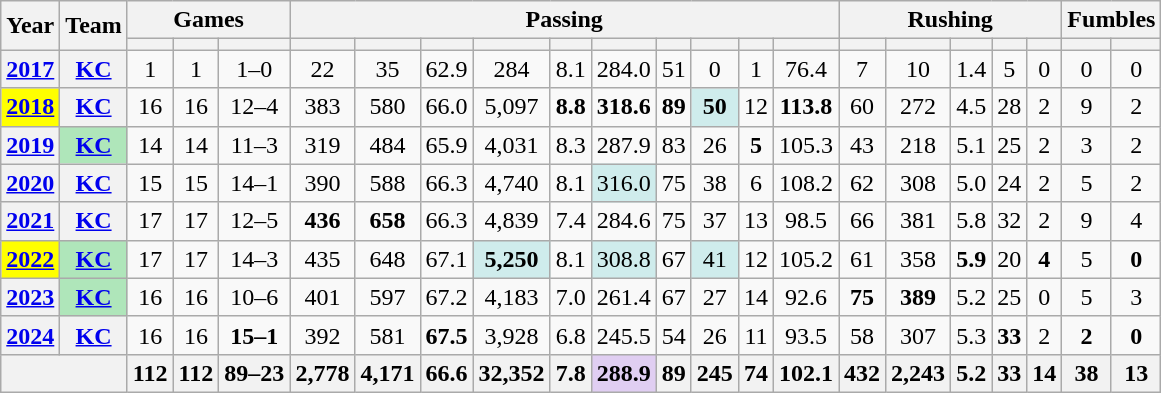<table class="wikitable" style="text-align:center;">
<tr>
<th rowspan="2">Year</th>
<th rowspan="2">Team</th>
<th colspan="3">Games</th>
<th colspan="10">Passing</th>
<th colspan="5">Rushing</th>
<th colspan="3">Fumbles</th>
</tr>
<tr>
<th></th>
<th></th>
<th></th>
<th></th>
<th></th>
<th></th>
<th></th>
<th></th>
<th></th>
<th></th>
<th></th>
<th></th>
<th></th>
<th></th>
<th></th>
<th></th>
<th></th>
<th></th>
<th></th>
<th></th>
</tr>
<tr>
<th><a href='#'>2017</a></th>
<th><a href='#'>KC</a></th>
<td>1</td>
<td>1</td>
<td>1–0</td>
<td>22</td>
<td>35</td>
<td>62.9</td>
<td>284</td>
<td>8.1</td>
<td>284.0</td>
<td>51</td>
<td>0</td>
<td>1</td>
<td>76.4</td>
<td>7</td>
<td>10</td>
<td>1.4</td>
<td>5</td>
<td>0</td>
<td>0</td>
<td>0</td>
</tr>
<tr>
<th style="background:#ffff00;"><a href='#'>2018</a></th>
<th><a href='#'>KC</a></th>
<td>16</td>
<td>16</td>
<td>12–4</td>
<td>383</td>
<td>580</td>
<td>66.0</td>
<td>5,097</td>
<td><strong>8.8</strong></td>
<td><strong>318.6</strong></td>
<td><strong>89</strong></td>
<td style="background:#cfecec;"><strong>50</strong></td>
<td>12</td>
<td><strong>113.8</strong></td>
<td>60</td>
<td>272</td>
<td>4.5</td>
<td>28</td>
<td>2</td>
<td>9</td>
<td>2</td>
</tr>
<tr>
<th><a href='#'>2019</a></th>
<th style="background:#afe6ba;"><a href='#'>KC</a></th>
<td>14</td>
<td>14</td>
<td>11–3</td>
<td>319</td>
<td>484</td>
<td>65.9</td>
<td>4,031</td>
<td>8.3</td>
<td>287.9</td>
<td>83</td>
<td>26</td>
<td><strong>5</strong></td>
<td>105.3</td>
<td>43</td>
<td>218</td>
<td>5.1</td>
<td>25</td>
<td>2</td>
<td>3</td>
<td>2</td>
</tr>
<tr>
<th><a href='#'>2020</a></th>
<th><a href='#'>KC</a></th>
<td>15</td>
<td>15</td>
<td>14–1</td>
<td>390</td>
<td>588</td>
<td>66.3</td>
<td>4,740</td>
<td>8.1</td>
<td style="background:#cfecec;">316.0</td>
<td>75</td>
<td>38</td>
<td>6</td>
<td>108.2</td>
<td>62</td>
<td>308</td>
<td>5.0</td>
<td>24</td>
<td>2</td>
<td>5</td>
<td>2</td>
</tr>
<tr>
<th><a href='#'>2021</a></th>
<th><a href='#'>KC</a></th>
<td>17</td>
<td>17</td>
<td>12–5</td>
<td><strong>436</strong></td>
<td><strong>658</strong></td>
<td>66.3</td>
<td>4,839</td>
<td>7.4</td>
<td>284.6</td>
<td>75</td>
<td>37</td>
<td>13</td>
<td>98.5</td>
<td>66</td>
<td>381</td>
<td>5.8</td>
<td>32</td>
<td>2</td>
<td>9</td>
<td>4</td>
</tr>
<tr>
<th style="background:#ffff00;"><a href='#'>2022</a></th>
<th style="background:#afe6ba;"><a href='#'>KC</a></th>
<td>17</td>
<td>17</td>
<td>14–3</td>
<td>435</td>
<td>648</td>
<td>67.1</td>
<td style="background:#cfecec;"><strong>5,250</strong></td>
<td>8.1</td>
<td style="background:#cfecec;">308.8</td>
<td>67</td>
<td style="background:#cfecec;">41</td>
<td>12</td>
<td>105.2</td>
<td>61</td>
<td>358</td>
<td><strong>5.9</strong></td>
<td>20</td>
<td><strong>4</strong></td>
<td>5</td>
<td><strong>0</strong></td>
</tr>
<tr>
<th><a href='#'>2023</a></th>
<th style="background:#afe6ba;"><a href='#'>KC</a></th>
<td>16</td>
<td>16</td>
<td>10–6</td>
<td>401</td>
<td>597</td>
<td>67.2</td>
<td>4,183</td>
<td>7.0</td>
<td>261.4</td>
<td>67</td>
<td>27</td>
<td>14</td>
<td>92.6</td>
<td><strong>75</strong></td>
<td><strong>389</strong></td>
<td>5.2</td>
<td>25</td>
<td>0</td>
<td>5</td>
<td>3</td>
</tr>
<tr>
<th><a href='#'>2024</a></th>
<th><a href='#'>KC</a></th>
<td>16</td>
<td>16</td>
<td><strong>15–1</strong></td>
<td>392</td>
<td>581</td>
<td><strong>67.5</strong></td>
<td>3,928</td>
<td>6.8</td>
<td>245.5</td>
<td>54</td>
<td>26</td>
<td>11</td>
<td>93.5</td>
<td>58</td>
<td>307</td>
<td>5.3</td>
<td><strong>33</strong></td>
<td>2</td>
<td><strong>2</strong></td>
<td><strong>0</strong></td>
</tr>
<tr>
<th colspan="2"></th>
<th>112</th>
<th>112</th>
<th>89–23</th>
<th>2,778</th>
<th>4,171</th>
<th>66.6</th>
<th>32,352</th>
<th>7.8</th>
<th style="background:#e0cef2;">288.9</th>
<th>89</th>
<th>245</th>
<th>74</th>
<th>102.1</th>
<th>432</th>
<th>2,243</th>
<th>5.2</th>
<th>33</th>
<th>14</th>
<th>38</th>
<th>13</th>
</tr>
</table>
